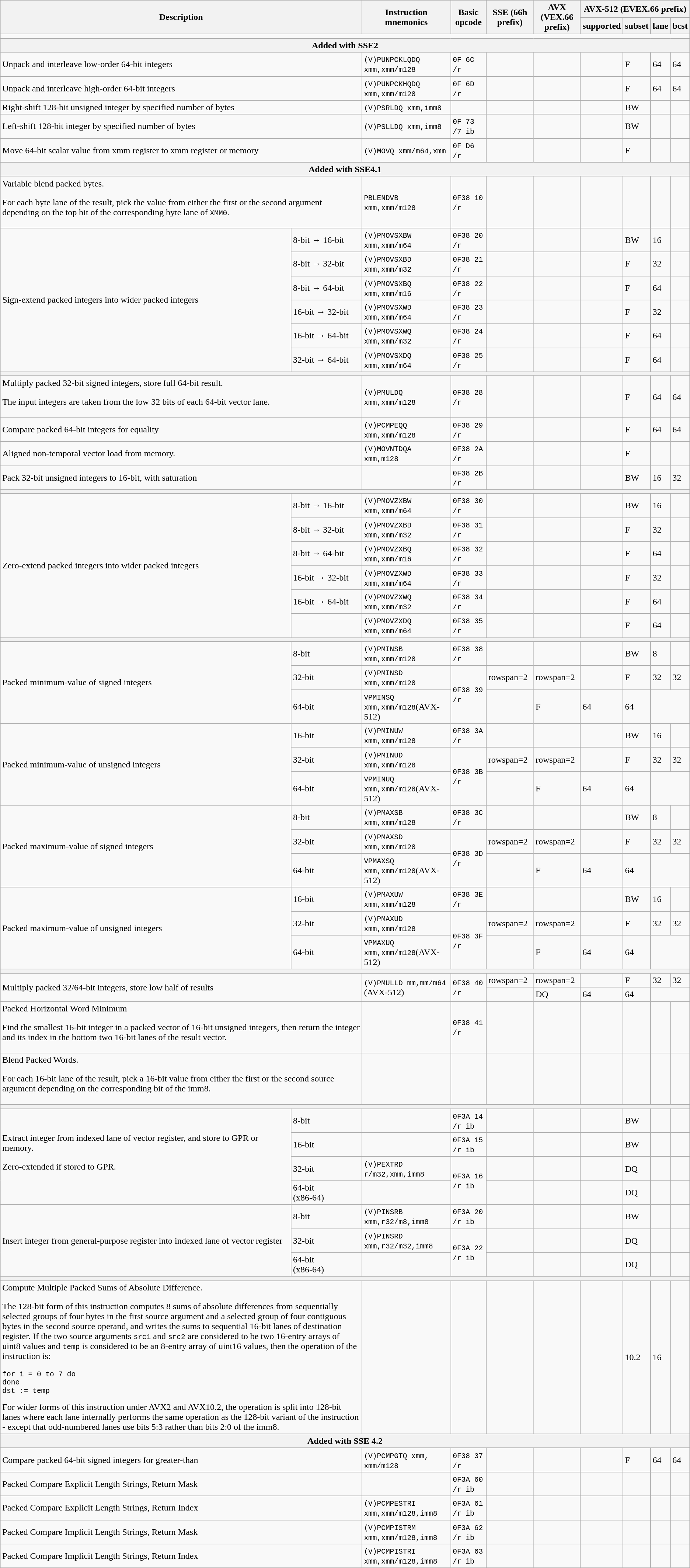<table class="wikitable sortable sticky-header-multi">
<tr>
<th rowspan=2 colspan=2>Description</th>
<th rowspan=2>Instruction mnemonics</th>
<th rowspan=2>Basic opcode</th>
<th rowspan=2>SSE (66h prefix)</th>
<th rowspan=2>AVX<br>(VEX.66 prefix)</th>
<th colspan=4>AVX-512 (EVEX.66 prefix)</th>
</tr>
<tr>
<th>supported</th>
<th>subset</th>
<th>lane</th>
<th>bcst</th>
</tr>
<tr>
<td colspan=10></td>
</tr>
<tr>
<th colspan=10>Added with SSE2</th>
</tr>
<tr>
<td colspan=2>Unpack and interleave low-order 64-bit integers</td>
<td><code>(V)PUNPCKLQDQ xmm,xmm/m128</code></td>
<td><code>0F 6C /r</code></td>
<td></td>
<td></td>
<td></td>
<td>F</td>
<td>64</td>
<td>64</td>
</tr>
<tr>
<td colspan=2>Unpack and interleave high-order 64-bit integers</td>
<td><code>(V)PUNPCKHQDQ xmm,xmm/m128</code></td>
<td><code>0F 6D /r</code></td>
<td></td>
<td></td>
<td></td>
<td>F</td>
<td>64</td>
<td>64</td>
</tr>
<tr>
<td colspan=2>Right-shift 128-bit unsigned integer by specified number of bytes</td>
<td><code>(V)PSRLDQ xmm,imm8</code></td>
<td></td>
<td></td>
<td></td>
<td></td>
<td>BW</td>
<td></td>
<td></td>
</tr>
<tr>
<td colspan=2>Left-shift 128-bit integer by specified number of bytes</td>
<td><code>(V)PSLLDQ xmm,imm8</code></td>
<td><code>0F 73 /7 ib</code></td>
<td></td>
<td></td>
<td></td>
<td>BW</td>
<td></td>
<td></td>
</tr>
<tr>
<td colspan=2>Move 64-bit scalar value from xmm register to xmm register or memory</td>
<td><code>(V)MOVQ xmm/m64,xmm</code></td>
<td><code>0F D6 /r</code></td>
<td></td>
<td></td>
<td></td>
<td>F</td>
<td></td>
<td></td>
</tr>
<tr>
<th colspan=10>Added with SSE4.1</th>
</tr>
<tr>
<td colspan=2>Variable blend packed bytes.<p>For each byte lane of the result, pick the value from either the first or the second argument depending on the top bit of the corresponding byte lane of <code>XMM0</code>.</p></td>
<td><code>PBLENDVB xmm,xmm/m128</code><br></td>
<td><code>0F38 10 /r</code></td>
<td></td>
<td></td>
<td></td>
<td></td>
<td></td>
<td></td>
</tr>
<tr>
<td rowspan=6>Sign-extend packed integers into wider packed integers</td>
<td>8-bit → 16-bit</td>
<td><code>(V)PMOVSXBW xmm,xmm/m64</code></td>
<td><code>0F38 20 /r</code></td>
<td></td>
<td></td>
<td></td>
<td>BW</td>
<td>16</td>
<td></td>
</tr>
<tr>
<td>8-bit → 32-bit</td>
<td><code>(V)PMOVSXBD xmm,xmm/m32</code></td>
<td><code>0F38 21 /r</code></td>
<td></td>
<td></td>
<td></td>
<td>F</td>
<td>32</td>
<td></td>
</tr>
<tr>
<td>8-bit → 64-bit</td>
<td><code>(V)PMOVSXBQ xmm,xmm/m16</code></td>
<td><code>0F38 22 /r</code></td>
<td></td>
<td></td>
<td></td>
<td>F</td>
<td>64</td>
<td></td>
</tr>
<tr>
<td>16-bit → 32-bit</td>
<td><code>(V)PMOVSXWD xmm,xmm/m64</code></td>
<td><code>0F38 23 /r</code></td>
<td></td>
<td></td>
<td></td>
<td>F</td>
<td>32</td>
<td></td>
</tr>
<tr>
<td>16-bit → 64-bit</td>
<td><code>(V)PMOVSXWQ xmm,xmm/m32</code></td>
<td><code>0F38 24 /r</code></td>
<td></td>
<td></td>
<td></td>
<td>F</td>
<td>64</td>
<td></td>
</tr>
<tr>
<td>32-bit → 64-bit</td>
<td><code>(V)PMOVSXDQ xmm,xmm/m64</code></td>
<td><code>0F38 25 /r</code></td>
<td></td>
<td></td>
<td></td>
<td>F</td>
<td>64</td>
<td></td>
</tr>
<tr>
<th colspan=10></th>
</tr>
<tr>
<td colspan=2>Multiply packed 32-bit signed integers, store full 64-bit result.<p>The input integers are taken from the low 32 bits of each 64-bit vector lane.</p></td>
<td><code>(V)PMULDQ xmm,xmm/m128</code></td>
<td><code>0F38 28 /r</code></td>
<td></td>
<td></td>
<td></td>
<td>F</td>
<td>64</td>
<td>64</td>
</tr>
<tr>
<td colspan=2>Compare packed 64-bit integers for equality</td>
<td><code>(V)PCMPEQQ xmm,xmm/m128</code></td>
<td><code>0F38 29 /r</code></td>
<td></td>
<td></td>
<td></td>
<td>F</td>
<td>64</td>
<td>64</td>
</tr>
<tr>
<td colspan=2>Aligned non-temporal vector load from memory.</td>
<td><code>(V)MOVNTDQA xmm,m128</code></td>
<td><code>0F38 2A /r</code></td>
<td></td>
<td></td>
<td></td>
<td>F</td>
<td></td>
<td></td>
</tr>
<tr>
<td colspan=2>Pack 32-bit unsigned integers to 16-bit, with saturation</td>
<td></td>
<td><code>0F38 2B /r</code></td>
<td></td>
<td></td>
<td></td>
<td>BW</td>
<td>16</td>
<td>32</td>
</tr>
<tr>
<th colspan=10></th>
</tr>
<tr>
<td rowspan=6>Zero-extend packed integers into wider packed integers</td>
<td>8-bit → 16-bit</td>
<td><code>(V)PMOVZXBW xmm,xmm/m64</code></td>
<td><code>0F38 30 /r</code></td>
<td></td>
<td></td>
<td></td>
<td>BW</td>
<td>16</td>
<td></td>
</tr>
<tr>
<td>8-bit → 32-bit</td>
<td><code>(V)PMOVZXBD xmm,xmm/m32</code></td>
<td><code>0F38 31 /r</code></td>
<td></td>
<td></td>
<td></td>
<td>F</td>
<td>32</td>
<td></td>
</tr>
<tr>
<td>8-bit → 64-bit</td>
<td><code>(V)PMOVZXBQ xmm,xmm/m16</code></td>
<td><code>0F38 32 /r</code></td>
<td></td>
<td></td>
<td></td>
<td>F</td>
<td>64</td>
<td></td>
</tr>
<tr>
<td>16-bit → 32-bit</td>
<td><code>(V)PMOVZXWD xmm,xmm/m64</code></td>
<td><code>0F38 33 /r</code></td>
<td></td>
<td></td>
<td></td>
<td>F</td>
<td>32</td>
<td></td>
</tr>
<tr>
<td>16-bit → 64-bit</td>
<td><code>(V)PMOVZXWQ xmm,xmm/m32</code></td>
<td><code>0F38 34 /r</code></td>
<td></td>
<td></td>
<td></td>
<td>F</td>
<td>64</td>
<td></td>
</tr>
<tr>
<td></td>
<td><code>(V)PMOVZXDQ xmm,xmm/m64</code></td>
<td><code>0F38 35 /r</code></td>
<td></td>
<td></td>
<td></td>
<td>F</td>
<td>64</td>
<td></td>
</tr>
<tr>
<th colspan=10></th>
</tr>
<tr>
<td rowspan=3>Packed minimum-value of signed integers</td>
<td>8-bit</td>
<td><code>(V)PMINSB xmm,xmm/m128</code></td>
<td><code>0F38 38 /r</code></td>
<td></td>
<td></td>
<td></td>
<td>BW</td>
<td>8</td>
<td></td>
</tr>
<tr>
<td>32-bit</td>
<td><code>(V)PMINSD xmm,xmm/m128</code></td>
<td rowspan=2><code>0F38 39 /r</code></td>
<td>rowspan=2 </td>
<td>rowspan=2 </td>
<td></td>
<td>F</td>
<td>32</td>
<td>32</td>
</tr>
<tr>
<td>64-bit</td>
<td><code>VPMINSQ xmm,xmm/m128</code>(AVX-512)</td>
<td></td>
<td>F</td>
<td>64</td>
<td>64</td>
</tr>
<tr>
<td rowspan=3>Packed minimum-value of unsigned integers</td>
<td>16-bit</td>
<td><code>(V)PMINUW xmm,xmm/m128</code></td>
<td><code>0F38 3A /r</code></td>
<td></td>
<td></td>
<td></td>
<td>BW</td>
<td>16</td>
<td></td>
</tr>
<tr>
<td>32-bit</td>
<td><code>(V)PMINUD xmm,xmm/m128</code><br></td>
<td rowspan=2><code>0F38 3B /r</code></td>
<td>rowspan=2 </td>
<td>rowspan=2 </td>
<td></td>
<td>F</td>
<td>32</td>
<td>32</td>
</tr>
<tr>
<td>64-bit</td>
<td><code>VPMINUQ xmm,xmm/m128</code>(AVX-512)</td>
<td></td>
<td>F</td>
<td>64</td>
<td>64</td>
</tr>
<tr>
<td rowspan=3>Packed maximum-value of signed integers</td>
<td>8-bit</td>
<td><code>(V)PMAXSB xmm,xmm/m128</code></td>
<td><code>0F38 3C /r</code></td>
<td></td>
<td></td>
<td></td>
<td>BW</td>
<td>8</td>
<td></td>
</tr>
<tr>
<td>32-bit</td>
<td><code>(V)PMAXSD xmm,xmm/m128</code></td>
<td rowspan=2><code>0F38 3D /r</code></td>
<td>rowspan=2 </td>
<td>rowspan=2 </td>
<td></td>
<td>F</td>
<td>32</td>
<td>32</td>
</tr>
<tr>
<td>64-bit</td>
<td><code>VPMAXSQ xmm,xmm/m128</code>(AVX-512)</td>
<td></td>
<td>F</td>
<td>64</td>
<td>64</td>
</tr>
<tr>
<td rowspan=3>Packed maximum-value of unsigned integers</td>
<td>16-bit</td>
<td><code>(V)PMAXUW xmm,xmm/m128</code></td>
<td><code>0F38 3E /r</code></td>
<td></td>
<td></td>
<td></td>
<td>BW</td>
<td>16</td>
<td></td>
</tr>
<tr>
<td>32-bit</td>
<td><code>(V)PMAXUD xmm,xmm/m128</code><br></td>
<td rowspan=2><code>0F38 3F /r</code></td>
<td>rowspan=2 </td>
<td>rowspan=2 </td>
<td></td>
<td>F</td>
<td>32</td>
<td>32</td>
</tr>
<tr>
<td>64-bit</td>
<td><code>VPMAXUQ xmm,xmm/m128</code>(AVX-512)</td>
<td></td>
<td>F</td>
<td>64</td>
<td>64</td>
</tr>
<tr>
<th colspan=10></th>
</tr>
<tr>
<td rowspan=2 colspan=2>Multiply packed 32/64-bit integers, store low half of results</td>
<td rowspan=2><code>(V)PMULLD mm,mm/m64</code><br>(AVX-512)</td>
<td rowspan=2><code>0F38 40 /r</code></td>
<td>rowspan=2 </td>
<td>rowspan=2 </td>
<td></td>
<td>F</td>
<td>32</td>
<td>32</td>
</tr>
<tr>
<td></td>
<td>DQ</td>
<td>64</td>
<td>64</td>
</tr>
<tr>
<td colspan=2>Packed Horizontal Word Minimum<p>Find the smallest 16-bit integer in a packed vector of 16-bit unsigned integers, then return the integer and its index in the bottom two 16-bit lanes of the result vector.</p></td>
<td></td>
<td><code>0F38 41 /r</code></td>
<td></td>
<td></td>
<td></td>
<td></td>
<td></td>
<td></td>
</tr>
<tr>
<td colspan=2>Blend Packed Words.<p>For each 16-bit lane of the result, pick a 16-bit value from either the first or the second source argument depending on the corresponding bit of the imm8.</p></td>
<td></td>
<td></td>
<td></td>
<td></td>
<td></td>
<td></td>
<td></td>
<td></td>
</tr>
<tr>
<th colspan=10></th>
</tr>
<tr>
<td rowspan=4>Extract integer from indexed lane of vector register, and store to GPR or memory.<p>Zero-extended if stored to GPR.</p></td>
<td>8-bit</td>
<td></td>
<td><code>0F3A 14 /r ib</code></td>
<td></td>
<td></td>
<td></td>
<td>BW</td>
<td></td>
<td></td>
</tr>
<tr>
<td>16-bit</td>
<td></td>
<td><code>0F3A 15 /r ib</code></td>
<td></td>
<td></td>
<td></td>
<td>BW</td>
<td></td>
<td></td>
</tr>
<tr>
<td>32-bit</td>
<td><code>(V)PEXTRD r/m32,xmm,imm8</code></td>
<td rowspan=2><code>0F3A 16 /r ib</code></td>
<td></td>
<td></td>
<td></td>
<td>DQ</td>
<td></td>
<td></td>
</tr>
<tr>
<td>64-bit<br>(x86-64)</td>
<td></td>
<td></td>
<td></td>
<td></td>
<td>DQ</td>
<td></td>
<td></td>
</tr>
<tr>
<td rowspan=3>Insert integer from general-purpose register into indexed lane of vector register</td>
<td>8-bit</td>
<td><code>(V)PINSRB xmm,r32/m8,imm8</code></td>
<td><code>0F3A 20 /r ib</code></td>
<td></td>
<td></td>
<td></td>
<td>BW</td>
<td></td>
<td></td>
</tr>
<tr>
<td>32-bit</td>
<td><code>(V)PINSRD xmm,r32/m32,imm8</code></td>
<td rowspan=2><code>0F3A 22 /r ib</code></td>
<td></td>
<td></td>
<td></td>
<td>DQ</td>
<td></td>
<td></td>
</tr>
<tr>
<td>64-bit<br>(x86-64)</td>
<td></td>
<td></td>
<td></td>
<td></td>
<td>DQ</td>
<td></td>
<td></td>
</tr>
<tr>
<th colspan=10></th>
</tr>
<tr>
<td colspan=2>Compute Multiple Packed Sums of Absolute Difference.<p>The 128-bit form of this instruction computes 8 sums of absolute differences from sequentially selected groups of four bytes in the first source argument and a selected group of four contiguous bytes in the second source operand, and writes the sums to sequential 16-bit lanes of destination register. If the two source arguments <code>src1</code> and <code>src2</code> are considered to be two 16-entry arrays of uint8 values and <code>temp</code> is considered to be an 8-entry array of uint16 values, then the operation of the instruction is:</p><pre>for i = 0 to 7 do<br>done
dst := temp</pre>
For wider forms of this instruction under AVX2 and AVX10.2, the operation is split into 128-bit lanes where each lane internally performs the same operation as the 128-bit variant of the instruction - except that odd-numbered lanes use bits 5:3 rather than bits 2:0 of the imm8.</td>
<td></td>
<td></td>
<td></td>
<td></td>
<td></td>
<td>10.2</td>
<td>16</td>
<td></td>
</tr>
<tr>
<th colspan=10>Added with SSE 4.2</th>
</tr>
<tr>
<td colspan=2>Compare packed 64-bit signed integers for greater-than</td>
<td><code>(V)PCMPGTQ xmm, xmm/m128</code></td>
<td><code>0F38 37 /r</code></td>
<td></td>
<td></td>
<td></td>
<td>F</td>
<td>64</td>
<td>64</td>
</tr>
<tr>
<td colspan=2>Packed Compare Explicit Length Strings, Return Mask</td>
<td></td>
<td><code>0F3A 60 /r ib</code></td>
<td></td>
<td></td>
<td></td>
<td></td>
<td></td>
<td></td>
</tr>
<tr>
<td colspan=2>Packed Compare Explicit Length Strings, Return Index</td>
<td><code>(V)PCMPESTRI xmm,xmm/m128,imm8</code></td>
<td><code>0F3A 61 /r ib</code></td>
<td></td>
<td></td>
<td></td>
<td></td>
<td></td>
<td></td>
</tr>
<tr>
<td colspan=2>Packed Compare Implicit Length Strings, Return Mask</td>
<td><code>(V)PCMPISTRM xmm,xmm/m128,imm8</code></td>
<td><code>0F3A 62 /r ib</code></td>
<td></td>
<td></td>
<td></td>
<td></td>
<td></td>
<td></td>
</tr>
<tr>
<td colspan=2>Packed Compare Implicit Length Strings, Return Index</td>
<td><code>(V)PCMPISTRI xmm,xmm/m128,imm8</code></td>
<td><code>0F3A 63 /r ib</code></td>
<td></td>
<td></td>
<td></td>
<td></td>
<td></td>
<td></td>
</tr>
</table>
